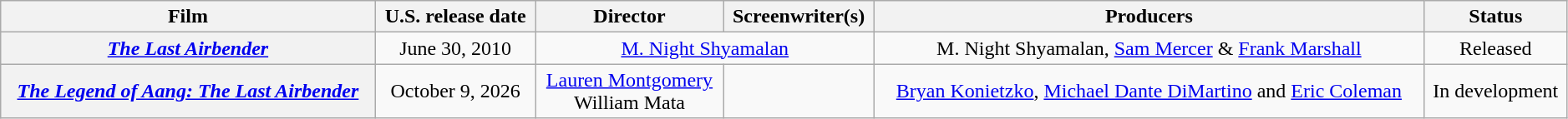<table class="wikitable plainrowheaders" style="text-align: center; width: 99%;">
<tr>
<th scope="col">Film</th>
<th scope="col">U.S. release date</th>
<th scope="col">Director</th>
<th scope="col">Screenwriter(s)</th>
<th scope="col">Producers</th>
<th scope="col">Status</th>
</tr>
<tr>
<th><em><a href='#'>The Last Airbender</a></em></th>
<td>June 30, 2010</td>
<td colspan="2"><a href='#'>M. Night Shyamalan</a></td>
<td>M. Night Shyamalan, <a href='#'>Sam Mercer</a> & <a href='#'>Frank Marshall</a></td>
<td>Released</td>
</tr>
<tr>
<th><em><a href='#'>The Legend of Aang: The Last Airbender</a></em></th>
<td>October 9, 2026</td>
<td><a href='#'>Lauren Montgomery</a><br>William Mata</td>
<td></td>
<td><a href='#'>Bryan Konietzko</a>, <a href='#'>Michael Dante DiMartino</a> and <a href='#'>Eric Coleman</a></td>
<td>In development</td>
</tr>
</table>
